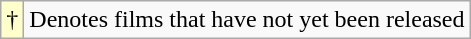<table class="wikitable">
<tr>
<td style="background:#ffc;">†</td>
<td>Denotes films that have not yet been released</td>
</tr>
</table>
